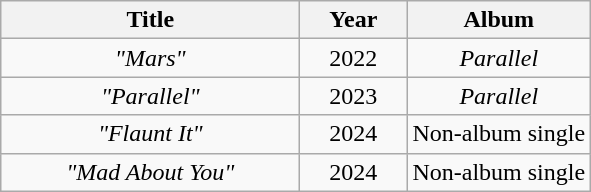<table class="wikitable plainrowheaders" style="text-align:center;" border="1">
<tr>
<th scope="col" style="width:12em;">Title</th>
<th scope="col" style="width:4em;">Year</th>
<th scope="col" tyle="width:14em;">Album</th>
</tr>
<tr>
<td scope="row"><em>"Mars"</em></td>
<td>2022</td>
<td><em>Parallel</em></td>
</tr>
<tr>
<td><em>"Parallel"</em></td>
<td>2023</td>
<td><em>Parallel</em></td>
</tr>
<tr>
<td><em>"Flaunt It"</em></td>
<td>2024</td>
<td>Non-album single</td>
</tr>
<tr>
<td><em>"Mad About You"</em></td>
<td>2024</td>
<td>Non-album single</td>
</tr>
</table>
